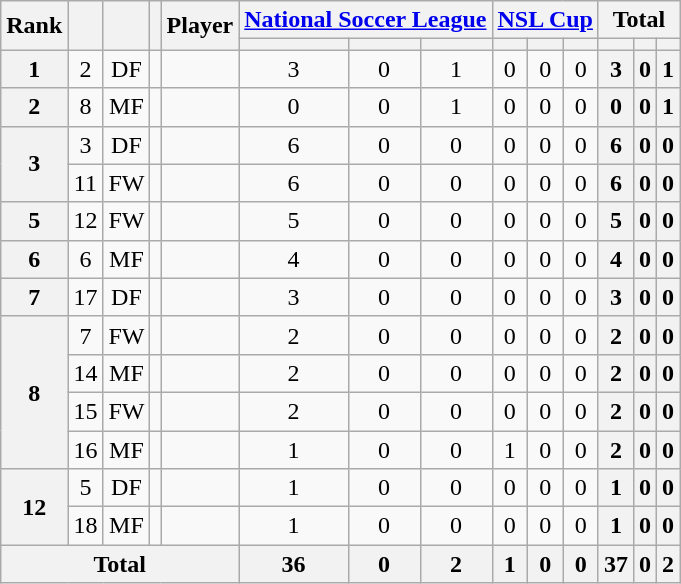<table class="wikitable sortable" style="text-align:center">
<tr>
<th rowspan="2">Rank</th>
<th rowspan="2"></th>
<th rowspan="2"></th>
<th rowspan="2"></th>
<th rowspan="2">Player</th>
<th colspan="3"><a href='#'>National Soccer League</a></th>
<th colspan="3"><a href='#'>NSL Cup</a></th>
<th colspan="3">Total</th>
</tr>
<tr>
<th></th>
<th></th>
<th></th>
<th></th>
<th></th>
<th></th>
<th></th>
<th></th>
<th></th>
</tr>
<tr>
<th>1</th>
<td>2</td>
<td>DF</td>
<td></td>
<td align="left"><br></td>
<td>3</td>
<td>0</td>
<td>1<br></td>
<td>0</td>
<td>0</td>
<td>0<br></td>
<th>3</th>
<th>0</th>
<th>1</th>
</tr>
<tr>
<th>2</th>
<td>8</td>
<td>MF</td>
<td></td>
<td align="left"><br></td>
<td>0</td>
<td>0</td>
<td>1<br></td>
<td>0</td>
<td>0</td>
<td>0<br></td>
<th>0</th>
<th>0</th>
<th>1</th>
</tr>
<tr>
<th rowspan="2">3</th>
<td>3</td>
<td>DF</td>
<td></td>
<td align="left"><br></td>
<td>6</td>
<td>0</td>
<td>0<br></td>
<td>0</td>
<td>0</td>
<td>0<br></td>
<th>6</th>
<th>0</th>
<th>0</th>
</tr>
<tr>
<td>11</td>
<td>FW</td>
<td></td>
<td align="left"><br></td>
<td>6</td>
<td>0</td>
<td>0<br></td>
<td>0</td>
<td>0</td>
<td>0<br></td>
<th>6</th>
<th>0</th>
<th>0</th>
</tr>
<tr>
<th>5</th>
<td>12</td>
<td>FW</td>
<td></td>
<td align="left"><br></td>
<td>5</td>
<td>0</td>
<td>0<br></td>
<td>0</td>
<td>0</td>
<td>0<br></td>
<th>5</th>
<th>0</th>
<th>0</th>
</tr>
<tr>
<th>6</th>
<td>6</td>
<td>MF</td>
<td></td>
<td align="left"><br></td>
<td>4</td>
<td>0</td>
<td>0<br></td>
<td>0</td>
<td>0</td>
<td>0<br></td>
<th>4</th>
<th>0</th>
<th>0</th>
</tr>
<tr>
<th>7</th>
<td>17</td>
<td>DF</td>
<td></td>
<td align="left"><br></td>
<td>3</td>
<td>0</td>
<td>0<br></td>
<td>0</td>
<td>0</td>
<td>0<br></td>
<th>3</th>
<th>0</th>
<th>0</th>
</tr>
<tr>
<th rowspan="4">8</th>
<td>7</td>
<td>FW</td>
<td></td>
<td align="left"><br></td>
<td>2</td>
<td>0</td>
<td>0<br></td>
<td>0</td>
<td>0</td>
<td>0<br></td>
<th>2</th>
<th>0</th>
<th>0</th>
</tr>
<tr>
<td>14</td>
<td>MF</td>
<td></td>
<td align="left"><br></td>
<td>2</td>
<td>0</td>
<td>0<br></td>
<td>0</td>
<td>0</td>
<td>0<br></td>
<th>2</th>
<th>0</th>
<th>0</th>
</tr>
<tr>
<td>15</td>
<td>FW</td>
<td></td>
<td align="left"><br></td>
<td>2</td>
<td>0</td>
<td>0<br></td>
<td>0</td>
<td>0</td>
<td>0<br></td>
<th>2</th>
<th>0</th>
<th>0</th>
</tr>
<tr>
<td>16</td>
<td>MF</td>
<td></td>
<td align="left"><br></td>
<td>1</td>
<td>0</td>
<td>0<br></td>
<td>1</td>
<td>0</td>
<td>0<br></td>
<th>2</th>
<th>0</th>
<th>0</th>
</tr>
<tr>
<th rowspan="2">12</th>
<td>5</td>
<td>DF</td>
<td></td>
<td align="left"><br></td>
<td>1</td>
<td>0</td>
<td>0<br></td>
<td>0</td>
<td>0</td>
<td>0<br></td>
<th>1</th>
<th>0</th>
<th>0</th>
</tr>
<tr>
<td>18</td>
<td>MF</td>
<td></td>
<td align="left"><br></td>
<td>1</td>
<td>0</td>
<td>0<br></td>
<td>0</td>
<td>0</td>
<td>0<br></td>
<th>1</th>
<th>0</th>
<th>0</th>
</tr>
<tr>
<th colspan="5">Total<br></th>
<th>36</th>
<th>0</th>
<th>2<br></th>
<th>1</th>
<th>0</th>
<th>0<br></th>
<th>37</th>
<th>0</th>
<th>2</th>
</tr>
</table>
